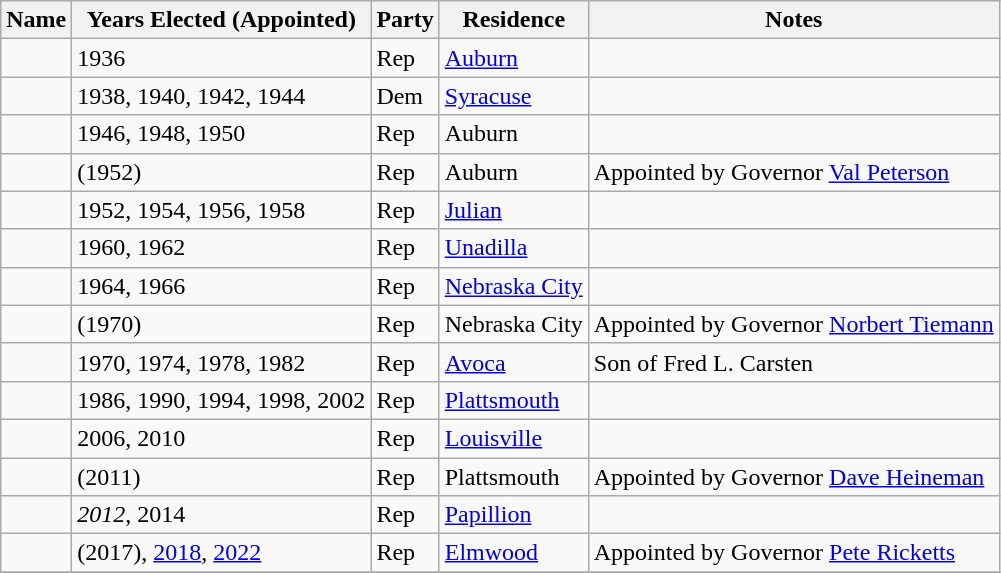<table class="wikitable sortable">
<tr>
<th>Name</th>
<th>Years Elected (Appointed)</th>
<th>Party</th>
<th>Residence</th>
<th>Notes</th>
</tr>
<tr>
<td></td>
<td>1936</td>
<td>Rep</td>
<td><a href='#'>Auburn</a></td>
<td></td>
</tr>
<tr>
<td></td>
<td>1938, 1940, 1942, 1944</td>
<td>Dem</td>
<td><a href='#'>Syracuse</a></td>
<td></td>
</tr>
<tr>
<td></td>
<td>1946, 1948, 1950</td>
<td>Rep</td>
<td>Auburn</td>
<td></td>
</tr>
<tr>
<td></td>
<td>(1952)</td>
<td>Rep</td>
<td>Auburn</td>
<td>Appointed by Governor <a href='#'>Val Peterson</a></td>
</tr>
<tr>
<td></td>
<td>1952, 1954, 1956, 1958</td>
<td>Rep</td>
<td><a href='#'>Julian</a></td>
<td></td>
</tr>
<tr>
<td></td>
<td>1960, 1962</td>
<td>Rep</td>
<td><a href='#'>Unadilla</a></td>
<td></td>
</tr>
<tr>
<td></td>
<td>1964, 1966</td>
<td>Rep</td>
<td><a href='#'>Nebraska City</a></td>
<td></td>
</tr>
<tr>
<td></td>
<td>(1970)</td>
<td>Rep</td>
<td>Nebraska City</td>
<td>Appointed by Governor <a href='#'>Norbert Tiemann</a></td>
</tr>
<tr>
<td></td>
<td>1970, 1974, 1978, 1982</td>
<td>Rep</td>
<td><a href='#'>Avoca</a></td>
<td>Son of Fred L. Carsten</td>
</tr>
<tr>
<td></td>
<td>1986, 1990, 1994, 1998, 2002</td>
<td>Rep</td>
<td><a href='#'>Plattsmouth</a></td>
<td></td>
</tr>
<tr>
<td></td>
<td>2006, 2010</td>
<td>Rep</td>
<td><a href='#'>Louisville</a></td>
<td></td>
</tr>
<tr>
<td></td>
<td>(2011)</td>
<td>Rep</td>
<td>Plattsmouth</td>
<td>Appointed by Governor <a href='#'>Dave Heineman</a></td>
</tr>
<tr>
<td></td>
<td><em>2012</em>, 2014</td>
<td>Rep</td>
<td><a href='#'>Papillion</a></td>
<td></td>
</tr>
<tr>
<td></td>
<td>(2017), <a href='#'>2018</a>, <a href='#'>2022</a></td>
<td>Rep</td>
<td><a href='#'>Elmwood</a></td>
<td>Appointed by Governor <a href='#'>Pete Ricketts</a></td>
</tr>
<tr>
</tr>
</table>
